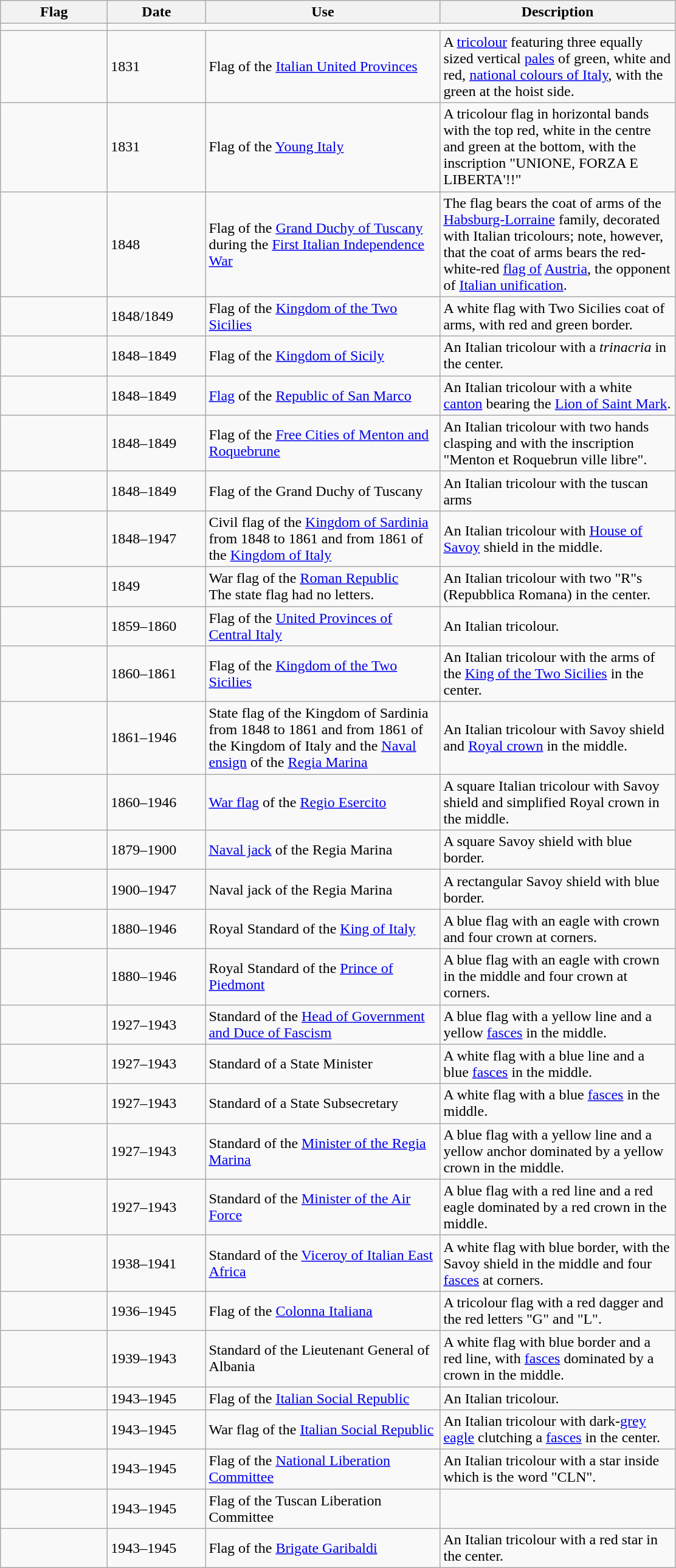<table class="wikitable">
<tr>
<th style="width:110px;">Flag</th>
<th style="width:100px;">Date</th>
<th style="width:250px;">Use</th>
<th style="width:250px;">Description</th>
</tr>
<tr>
<td></td>
</tr>
<tr>
<td></td>
<td>1831</td>
<td>Flag of the <a href='#'>Italian United Provinces</a></td>
<td>A <a href='#'>tricolour</a> featuring three equally sized vertical <a href='#'>pales</a> of green, white and red, <a href='#'>national colours of Italy</a>, with the green at the hoist side.</td>
</tr>
<tr>
<td></td>
<td>1831</td>
<td>Flag of the <a href='#'>Young Italy</a></td>
<td>A tricolour flag in horizontal bands with the top red, white in the centre and green at the bottom, with the inscription "UNIONE, FORZA E LIBERTA'!!"</td>
</tr>
<tr>
<td></td>
<td>1848</td>
<td>Flag of the <a href='#'>Grand Duchy of Tuscany</a> during the <a href='#'>First Italian Independence War</a></td>
<td>The flag bears the coat of arms of the <a href='#'>Habsburg-Lorraine</a> family, decorated with Italian tricolours; note, however, that the coat of arms bears the red-white-red <a href='#'>flag of</a> <a href='#'>Austria</a>, the opponent of <a href='#'>Italian unification</a>.</td>
</tr>
<tr>
<td></td>
<td>1848/1849</td>
<td>Flag of the <a href='#'>Kingdom of the Two Sicilies</a></td>
<td>A white flag with Two Sicilies coat of arms, with red and green border.</td>
</tr>
<tr>
<td></td>
<td>1848–1849</td>
<td>Flag of the <a href='#'>Kingdom of Sicily</a></td>
<td>An Italian tricolour with a <em>trinacria</em> in the center.</td>
</tr>
<tr>
<td></td>
<td>1848–1849</td>
<td><a href='#'>Flag</a> of the <a href='#'>Republic of San Marco</a></td>
<td>An Italian tricolour with a white <a href='#'>canton</a> bearing the <a href='#'>Lion of Saint Mark</a>.</td>
</tr>
<tr>
<td></td>
<td>1848–1849</td>
<td>Flag of the <a href='#'>Free Cities of Menton and Roquebrune</a></td>
<td>An Italian tricolour with two hands clasping and with the inscription "Menton et Roquebrun ville libre".</td>
</tr>
<tr>
<td></td>
<td>1848–1849</td>
<td>Flag of the Grand Duchy of Tuscany</td>
<td>An Italian tricolour with the tuscan arms</td>
</tr>
<tr>
<td></td>
<td>1848–1947</td>
<td>Civil flag of the <a href='#'>Kingdom of Sardinia</a> from 1848 to 1861 and from 1861 of the <a href='#'>Kingdom of Italy</a></td>
<td>An Italian tricolour with <a href='#'>House of Savoy</a> shield in the middle.</td>
</tr>
<tr>
<td></td>
<td>1849</td>
<td>War flag of the <a href='#'>Roman Republic</a><br>The state flag had no letters.</td>
<td>An Italian tricolour with two "R"s (Repubblica Romana) in the center.</td>
</tr>
<tr>
<td></td>
<td>1859–1860</td>
<td>Flag of the <a href='#'>United Provinces of Central Italy</a></td>
<td>An Italian tricolour.</td>
</tr>
<tr>
<td></td>
<td>1860–1861</td>
<td>Flag of the <a href='#'>Kingdom of the Two Sicilies</a></td>
<td>An Italian tricolour with the arms of the <a href='#'>King of the Two Sicilies</a> in the center.</td>
</tr>
<tr>
<td></td>
<td>1861–1946</td>
<td>State flag of the Kingdom of Sardinia from 1848 to 1861 and from 1861 of the Kingdom of Italy and the <a href='#'>Naval ensign</a> of the <a href='#'>Regia Marina</a></td>
<td>An Italian tricolour with Savoy shield and <a href='#'>Royal crown</a> in the middle.</td>
</tr>
<tr>
<td></td>
<td>1860–1946</td>
<td><a href='#'>War flag</a> of the <a href='#'>Regio Esercito</a></td>
<td>A square Italian tricolour with Savoy shield and simplified Royal crown in the middle.</td>
</tr>
<tr>
<td></td>
<td>1879–1900</td>
<td><a href='#'>Naval jack</a> of the Regia Marina</td>
<td>A square Savoy shield with blue border.</td>
</tr>
<tr>
<td></td>
<td>1900–1947</td>
<td>Naval jack of the Regia Marina</td>
<td>A rectangular Savoy shield with blue border.</td>
</tr>
<tr>
<td></td>
<td>1880–1946</td>
<td>Royal Standard of the <a href='#'>King of Italy</a></td>
<td>A blue flag with an eagle with crown and four crown at corners.</td>
</tr>
<tr>
<td></td>
<td>1880–1946</td>
<td>Royal Standard of the <a href='#'>Prince of Piedmont</a></td>
<td>A blue flag with an eagle with crown in the middle and four crown at corners.</td>
</tr>
<tr>
<td></td>
<td>1927–1943</td>
<td>Standard of the <a href='#'>Head of Government and Duce of Fascism</a></td>
<td>A blue flag with a yellow line and a yellow <a href='#'>fasces</a> in the middle.</td>
</tr>
<tr>
<td></td>
<td>1927–1943</td>
<td>Standard of a State Minister</td>
<td>A white flag with a blue line and a blue <a href='#'>fasces</a> in the middle.</td>
</tr>
<tr>
<td></td>
<td>1927–1943</td>
<td>Standard of a State Subsecretary</td>
<td>A white flag with a blue <a href='#'>fasces</a> in the middle.</td>
</tr>
<tr>
<td></td>
<td>1927–1943</td>
<td>Standard of the <a href='#'>Minister of the Regia Marina</a></td>
<td>A blue flag with a yellow line and a yellow anchor dominated by a yellow crown in the middle.</td>
</tr>
<tr>
<td></td>
<td>1927–1943</td>
<td>Standard of the <a href='#'>Minister of the Air Force</a></td>
<td>A blue flag with a red line and a red eagle dominated by a red crown in the middle.</td>
</tr>
<tr>
<td></td>
<td>1938–1941</td>
<td>Standard of the <a href='#'>Viceroy of Italian East Africa</a></td>
<td>A white flag with blue border, with the Savoy shield in the middle and four <a href='#'>fasces</a> at corners.</td>
</tr>
<tr>
<td></td>
<td>1936–1945</td>
<td>Flag of the <a href='#'>Colonna Italiana</a></td>
<td>A tricolour flag with a red dagger and the red letters "G" and "L".</td>
</tr>
<tr>
<td></td>
<td>1939–1943</td>
<td>Standard of the Lieutenant General of Albania</td>
<td>A white flag with blue border and a red line, with <a href='#'>fasces</a> dominated by a crown in the middle.</td>
</tr>
<tr>
<td></td>
<td>1943–1945</td>
<td>Flag of the <a href='#'>Italian Social Republic</a></td>
<td>An Italian tricolour.</td>
</tr>
<tr>
<td></td>
<td>1943–1945</td>
<td>War flag of the <a href='#'>Italian Social Republic</a></td>
<td>An Italian tricolour with dark-<a href='#'>grey</a> <a href='#'>eagle</a> clutching a <a href='#'>fasces</a> in the center.</td>
</tr>
<tr>
<td></td>
<td>1943–1945</td>
<td>Flag of the <a href='#'>National Liberation Committee</a></td>
<td>An Italian tricolour with a star inside which is the word "CLN".</td>
</tr>
<tr>
<td></td>
<td>1943–1945</td>
<td>Flag of the Tuscan Liberation Committee</td>
<td></td>
</tr>
<tr>
<td></td>
<td>1943–1945</td>
<td>Flag of the <a href='#'>Brigate Garibaldi</a></td>
<td>An Italian tricolour with a red star in the center.</td>
</tr>
</table>
